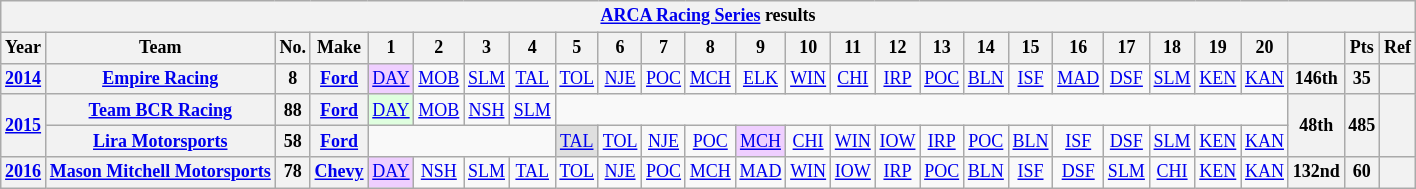<table class="wikitable" style="text-align:center; font-size:75%">
<tr>
<th colspan=48><a href='#'>ARCA Racing Series</a> results</th>
</tr>
<tr>
<th>Year</th>
<th>Team</th>
<th>No.</th>
<th>Make</th>
<th>1</th>
<th>2</th>
<th>3</th>
<th>4</th>
<th>5</th>
<th>6</th>
<th>7</th>
<th>8</th>
<th>9</th>
<th>10</th>
<th>11</th>
<th>12</th>
<th>13</th>
<th>14</th>
<th>15</th>
<th>16</th>
<th>17</th>
<th>18</th>
<th>19</th>
<th>20</th>
<th></th>
<th>Pts</th>
<th>Ref</th>
</tr>
<tr>
<th><a href='#'>2014</a></th>
<th><a href='#'>Empire Racing</a></th>
<th>8</th>
<th><a href='#'>Ford</a></th>
<td style="background:#EFCFFF;"><a href='#'>DAY</a><br></td>
<td><a href='#'>MOB</a></td>
<td><a href='#'>SLM</a></td>
<td><a href='#'>TAL</a></td>
<td><a href='#'>TOL</a></td>
<td><a href='#'>NJE</a></td>
<td><a href='#'>POC</a></td>
<td><a href='#'>MCH</a></td>
<td><a href='#'>ELK</a></td>
<td><a href='#'>WIN</a></td>
<td><a href='#'>CHI</a></td>
<td><a href='#'>IRP</a></td>
<td><a href='#'>POC</a></td>
<td><a href='#'>BLN</a></td>
<td><a href='#'>ISF</a></td>
<td><a href='#'>MAD</a></td>
<td><a href='#'>DSF</a></td>
<td><a href='#'>SLM</a></td>
<td><a href='#'>KEN</a></td>
<td><a href='#'>KAN</a></td>
<th>146th</th>
<th>35</th>
<th></th>
</tr>
<tr>
<th rowspan=2><a href='#'>2015</a></th>
<th><a href='#'>Team BCR Racing</a></th>
<th>88</th>
<th><a href='#'>Ford</a></th>
<td style="background:#DFFFDF;"><a href='#'>DAY</a><br></td>
<td><a href='#'>MOB</a></td>
<td><a href='#'>NSH</a></td>
<td><a href='#'>SLM</a></td>
<td colspan=16></td>
<th rowspan=2>48th</th>
<th rowspan=2>485</th>
<th rowspan=2></th>
</tr>
<tr>
<th><a href='#'>Lira Motorsports</a></th>
<th>58</th>
<th><a href='#'>Ford</a></th>
<td colspan=4></td>
<td style="background:#DFDFDF;"><a href='#'>TAL</a><br></td>
<td><a href='#'>TOL</a></td>
<td><a href='#'>NJE</a></td>
<td><a href='#'>POC</a></td>
<td style="background:#EFCFFF;"><a href='#'>MCH</a><br></td>
<td><a href='#'>CHI</a></td>
<td><a href='#'>WIN</a></td>
<td><a href='#'>IOW</a></td>
<td><a href='#'>IRP</a></td>
<td><a href='#'>POC</a></td>
<td><a href='#'>BLN</a></td>
<td><a href='#'>ISF</a></td>
<td><a href='#'>DSF</a></td>
<td><a href='#'>SLM</a></td>
<td><a href='#'>KEN</a></td>
<td><a href='#'>KAN</a></td>
</tr>
<tr>
<th><a href='#'>2016</a></th>
<th><a href='#'>Mason Mitchell Motorsports</a></th>
<th>78</th>
<th><a href='#'>Chevy</a></th>
<td style="background:#EFCFFF;"><a href='#'>DAY</a><br></td>
<td><a href='#'>NSH</a></td>
<td><a href='#'>SLM</a></td>
<td><a href='#'>TAL</a></td>
<td><a href='#'>TOL</a></td>
<td><a href='#'>NJE</a></td>
<td><a href='#'>POC</a></td>
<td><a href='#'>MCH</a></td>
<td><a href='#'>MAD</a></td>
<td><a href='#'>WIN</a></td>
<td><a href='#'>IOW</a></td>
<td><a href='#'>IRP</a></td>
<td><a href='#'>POC</a></td>
<td><a href='#'>BLN</a></td>
<td><a href='#'>ISF</a></td>
<td><a href='#'>DSF</a></td>
<td><a href='#'>SLM</a></td>
<td><a href='#'>CHI</a></td>
<td><a href='#'>KEN</a></td>
<td><a href='#'>KAN</a></td>
<th>132nd</th>
<th>60</th>
<th></th>
</tr>
</table>
